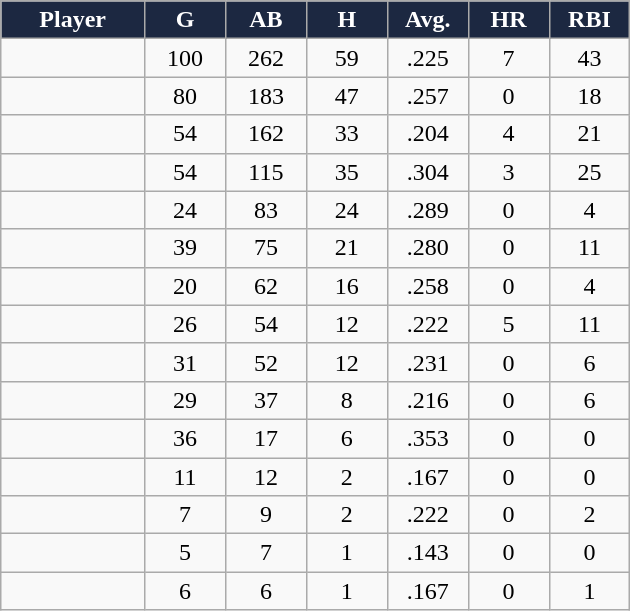<table class="wikitable sortable">
<tr>
<th style="background:#1c2841;color:white;" width="16%">Player</th>
<th style="background:#1c2841;color:white;" width="9%">G</th>
<th style="background:#1c2841;color:white;" width="9%">AB</th>
<th style="background:#1c2841;color:white;" width="9%">H</th>
<th style="background:#1c2841;color:white;" width="9%">Avg.</th>
<th style="background:#1c2841;color:white;" width="9%">HR</th>
<th style="background:#1c2841;color:white;" width="9%">RBI</th>
</tr>
<tr align="center">
<td></td>
<td>100</td>
<td>262</td>
<td>59</td>
<td>.225</td>
<td>7</td>
<td>43</td>
</tr>
<tr align="center">
<td></td>
<td>80</td>
<td>183</td>
<td>47</td>
<td>.257</td>
<td>0</td>
<td>18</td>
</tr>
<tr align="center">
<td></td>
<td>54</td>
<td>162</td>
<td>33</td>
<td>.204</td>
<td>4</td>
<td>21</td>
</tr>
<tr align="center">
<td></td>
<td>54</td>
<td>115</td>
<td>35</td>
<td>.304</td>
<td>3</td>
<td>25</td>
</tr>
<tr align="center">
<td></td>
<td>24</td>
<td>83</td>
<td>24</td>
<td>.289</td>
<td>0</td>
<td>4</td>
</tr>
<tr align="center">
<td></td>
<td>39</td>
<td>75</td>
<td>21</td>
<td>.280</td>
<td>0</td>
<td>11</td>
</tr>
<tr align="center">
<td></td>
<td>20</td>
<td>62</td>
<td>16</td>
<td>.258</td>
<td>0</td>
<td>4</td>
</tr>
<tr align="center">
<td></td>
<td>26</td>
<td>54</td>
<td>12</td>
<td>.222</td>
<td>5</td>
<td>11</td>
</tr>
<tr align=center>
<td></td>
<td>31</td>
<td>52</td>
<td>12</td>
<td>.231</td>
<td>0</td>
<td>6</td>
</tr>
<tr align="center">
<td></td>
<td>29</td>
<td>37</td>
<td>8</td>
<td>.216</td>
<td>0</td>
<td>6</td>
</tr>
<tr align="center">
<td></td>
<td>36</td>
<td>17</td>
<td>6</td>
<td>.353</td>
<td>0</td>
<td>0</td>
</tr>
<tr align="center">
<td></td>
<td>11</td>
<td>12</td>
<td>2</td>
<td>.167</td>
<td>0</td>
<td>0</td>
</tr>
<tr align="center">
<td></td>
<td>7</td>
<td>9</td>
<td>2</td>
<td>.222</td>
<td>0</td>
<td>2</td>
</tr>
<tr align="center">
<td></td>
<td>5</td>
<td>7</td>
<td>1</td>
<td>.143</td>
<td>0</td>
<td>0</td>
</tr>
<tr align="center">
<td></td>
<td>6</td>
<td>6</td>
<td>1</td>
<td>.167</td>
<td>0</td>
<td>1</td>
</tr>
</table>
